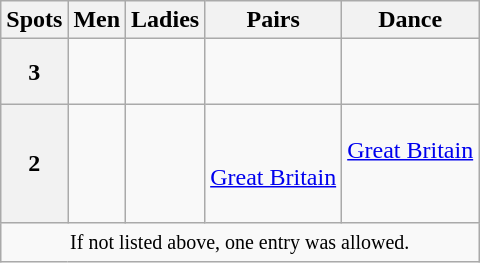<table class="wikitable">
<tr>
<th>Spots</th>
<th>Men</th>
<th>Ladies</th>
<th>Pairs</th>
<th>Dance</th>
</tr>
<tr>
<th>3</th>
<td valign="top"> <br>  <br> </td>
<td valign="top"> <br> </td>
<td valign="top"> <br> </td>
<td valign="top"> <br> </td>
</tr>
<tr>
<th>2</th>
<td valign="top"> <br>  <br> </td>
<td valign="top"> <br>  <br>  <br> </td>
<td valign="top"> <br>  <br>  <a href='#'>Great Britain</a> <br> </td>
<td valign="top"> <br>  <a href='#'>Great Britain</a> <br>  <br>  <br> </td>
</tr>
<tr>
<td colspan=5 align=center><small> If not listed above, one entry was allowed. </small></td>
</tr>
</table>
